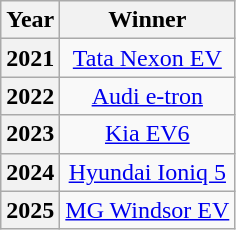<table class="wikitable sortable">
<tr>
<th>Year</th>
<th>Winner</th>
</tr>
<tr>
<th>2021</th>
<td align="center"><a href='#'>Tata Nexon EV</a></td>
</tr>
<tr>
<th>2022</th>
<td align="center"><a href='#'>Audi e-tron</a></td>
</tr>
<tr>
<th>2023</th>
<td align="center"><a href='#'>Kia EV6</a></td>
</tr>
<tr>
<th>2024</th>
<td align="center"><a href='#'>Hyundai Ioniq 5</a></td>
</tr>
<tr>
<th>2025</th>
<td align="center"><a href='#'>MG Windsor EV</a></td>
</tr>
</table>
